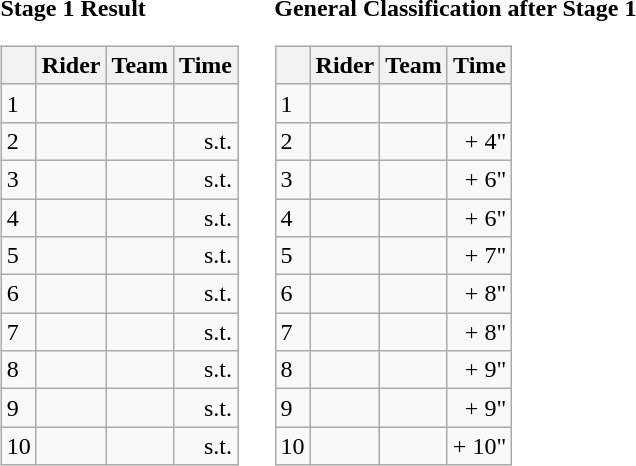<table>
<tr>
<td><strong>Stage 1 Result</strong><br><table class="wikitable">
<tr>
<th></th>
<th>Rider</th>
<th>Team</th>
<th>Time</th>
</tr>
<tr>
<td>1</td>
<td></td>
<td></td>
<td align="right"></td>
</tr>
<tr>
<td>2</td>
<td></td>
<td></td>
<td align="right">s.t.</td>
</tr>
<tr>
<td>3</td>
<td></td>
<td></td>
<td align="right">s.t.</td>
</tr>
<tr>
<td>4</td>
<td></td>
<td></td>
<td align="right">s.t.</td>
</tr>
<tr>
<td>5</td>
<td></td>
<td></td>
<td align="right">s.t.</td>
</tr>
<tr>
<td>6</td>
<td></td>
<td></td>
<td align="right">s.t.</td>
</tr>
<tr>
<td>7</td>
<td></td>
<td></td>
<td align="right">s.t.</td>
</tr>
<tr>
<td>8</td>
<td></td>
<td></td>
<td align="right">s.t.</td>
</tr>
<tr>
<td>9</td>
<td></td>
<td></td>
<td align="right">s.t.</td>
</tr>
<tr>
<td>10</td>
<td></td>
<td></td>
<td align="right">s.t.</td>
</tr>
</table>
</td>
<td></td>
<td><strong>General Classification after Stage 1</strong><br><table class="wikitable">
<tr>
<th></th>
<th>Rider</th>
<th>Team</th>
<th>Time</th>
</tr>
<tr>
<td>1</td>
<td> </td>
<td></td>
<td align="right"></td>
</tr>
<tr>
<td>2</td>
<td></td>
<td></td>
<td align="right">+ 4"</td>
</tr>
<tr>
<td>3</td>
<td></td>
<td></td>
<td align="right">+ 6"</td>
</tr>
<tr>
<td>4</td>
<td></td>
<td></td>
<td align="right">+ 6"</td>
</tr>
<tr>
<td>5</td>
<td></td>
<td></td>
<td align="right">+ 7"</td>
</tr>
<tr>
<td>6</td>
<td></td>
<td></td>
<td align="right">+ 8"</td>
</tr>
<tr>
<td>7</td>
<td></td>
<td></td>
<td align="right">+ 8"</td>
</tr>
<tr>
<td>8</td>
<td></td>
<td></td>
<td align="right">+ 9"</td>
</tr>
<tr>
<td>9</td>
<td></td>
<td></td>
<td align="right">+ 9"</td>
</tr>
<tr>
<td>10</td>
<td></td>
<td></td>
<td align="right">+ 10"</td>
</tr>
</table>
</td>
</tr>
</table>
